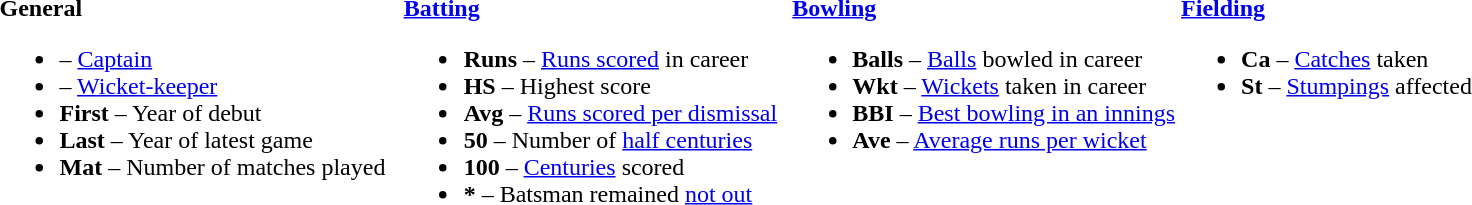<table>
<tr>
<td valign="top" style="width:26%"><br><strong>General</strong><ul><li> – <a href='#'>Captain</a></li><li> – <a href='#'>Wicket-keeper</a></li><li><strong>First</strong> – Year of debut</li><li><strong>Last</strong> – Year of latest game</li><li><strong>Mat</strong> – Number of matches played</li></ul></td>
<td valign="top" style="width:25%"><br><strong><a href='#'>Batting</a></strong><ul><li><strong>Runs</strong> – <a href='#'>Runs scored</a> in career</li><li><strong>HS</strong> – Highest score</li><li><strong>Avg</strong> – <a href='#'>Runs scored per dismissal</a></li><li><strong>50</strong> – Number of <a href='#'>half centuries</a></li><li><strong>100</strong> – <a href='#'>Centuries</a> scored</li><li><strong>*</strong> – Batsman remained <a href='#'>not out</a></li></ul></td>
<td valign="top" style="width:25%"><br><strong><a href='#'>Bowling</a></strong><ul><li><strong>Balls</strong> – <a href='#'>Balls</a> bowled in career</li><li><strong>Wkt</strong> – <a href='#'>Wickets</a> taken in career</li><li><strong>BBI</strong> – <a href='#'>Best bowling in an innings</a></li><li><strong>Ave</strong> – <a href='#'>Average runs per wicket</a></li></ul></td>
<td valign="top" style="width:24%"><br><strong><a href='#'>Fielding</a></strong><ul><li><strong>Ca</strong> – <a href='#'>Catches</a> taken</li><li><strong>St</strong> – <a href='#'>Stumpings</a> affected</li></ul></td>
</tr>
</table>
